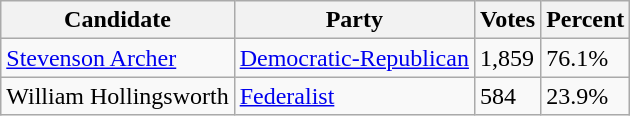<table class=wikitable>
<tr>
<th>Candidate</th>
<th>Party</th>
<th>Votes</th>
<th>Percent</th>
</tr>
<tr>
<td><a href='#'>Stevenson Archer</a></td>
<td><a href='#'>Democratic-Republican</a></td>
<td>1,859</td>
<td>76.1%</td>
</tr>
<tr>
<td>William Hollingsworth</td>
<td><a href='#'>Federalist</a></td>
<td>584</td>
<td>23.9%</td>
</tr>
</table>
